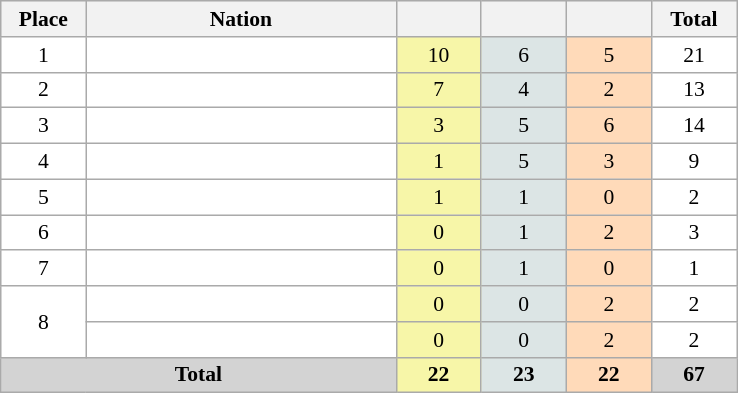<table class=wikitable style="border:1px solid #AAAAAA;font-size:90%">
<tr bgcolor="#EFEFEF">
<th width=50>Place</th>
<th width=200>Nation</th>
<th width=50></th>
<th width=50></th>
<th width=50></th>
<th width=50>Total</th>
</tr>
<tr align="center" valign="top" bgcolor="#FFFFFF">
<td>1</td>
<td align="left"></td>
<td style="background:#F7F6A8;">10</td>
<td style="background:#DCE5E5;">6</td>
<td style="background:#FFDAB9;">5</td>
<td>21</td>
</tr>
<tr align="center" valign="top" bgcolor="#FFFFFF">
<td>2</td>
<td align="left"></td>
<td style="background:#F7F6A8;">7</td>
<td style="background:#DCE5E5;">4</td>
<td style="background:#FFDAB9;">2</td>
<td>13</td>
</tr>
<tr align="center" valign="top" bgcolor="#FFFFFF">
<td>3</td>
<td align="left"></td>
<td style="background:#F7F6A8;">3</td>
<td style="background:#DCE5E5;">5</td>
<td style="background:#FFDAB9;">6</td>
<td>14</td>
</tr>
<tr align="center" valign="top" bgcolor="#FFFFFF">
<td>4</td>
<td align="left"></td>
<td style="background:#F7F6A8;">1</td>
<td style="background:#DCE5E5;">5</td>
<td style="background:#FFDAB9;">3</td>
<td>9</td>
</tr>
<tr align="center" valign="top" bgcolor="#FFFFFF">
<td>5</td>
<td align="left"></td>
<td style="background:#F7F6A8;">1</td>
<td style="background:#DCE5E5;">1</td>
<td style="background:#FFDAB9;">0</td>
<td>2</td>
</tr>
<tr align="center" valign="top" bgcolor="#FFFFFF">
<td>6</td>
<td align="left"></td>
<td style="background:#F7F6A8;">0</td>
<td style="background:#DCE5E5;">1</td>
<td style="background:#FFDAB9;">2</td>
<td>3</td>
</tr>
<tr align="center" valign="top" bgcolor="#FFFFFF">
<td>7</td>
<td align="left"></td>
<td style="background:#F7F6A8;">0</td>
<td style="background:#DCE5E5;">1</td>
<td style="background:#FFDAB9;">0</td>
<td>1</td>
</tr>
<tr align="center" valign="top" bgcolor="#FFFFFF">
<td rowspan=2 valign="middle">8</td>
<td align="left"></td>
<td style="background:#F7F6A8;">0</td>
<td style="background:#DCE5E5;">0</td>
<td style="background:#FFDAB9;">2</td>
<td>2</td>
</tr>
<tr align="center" valign="top" bgcolor="#FFFFFF">
<td align="left"></td>
<td style="background:#F7F6A8;">0</td>
<td style="background:#DCE5E5;">0</td>
<td style="background:#FFDAB9;">2</td>
<td>2</td>
</tr>
<tr align="center">
<td colspan="2" bgcolor=D3D3D3><strong>Total</strong></td>
<td style="background:#F7F6A8;"><strong>22</strong></td>
<td style="background:#DCE5E5;"><strong>23</strong></td>
<td style="background:#FFDAB9;"><strong>22</strong></td>
<td bgcolor=D3D3D3><strong>67</strong></td>
</tr>
</table>
